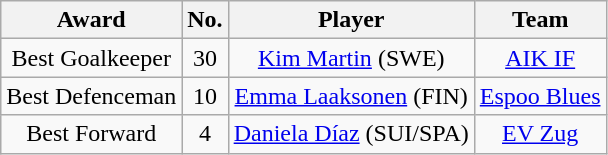<table class="wikitable" style="text-align:center;">
<tr>
<th>Award</th>
<th>No.</th>
<th>Player</th>
<th>Team</th>
</tr>
<tr>
<td>Best Goalkeeper</td>
<td>30</td>
<td><a href='#'>Kim Martin</a> (SWE)</td>
<td> <a href='#'>AIK IF</a></td>
</tr>
<tr>
<td>Best Defenceman</td>
<td>10</td>
<td><a href='#'>Emma Laaksonen</a> (FIN)</td>
<td> <a href='#'>Espoo Blues</a></td>
</tr>
<tr>
<td>Best Forward</td>
<td>4</td>
<td><a href='#'>Daniela Díaz</a> (SUI/SPA)</td>
<td> <a href='#'>EV Zug</a></td>
</tr>
</table>
